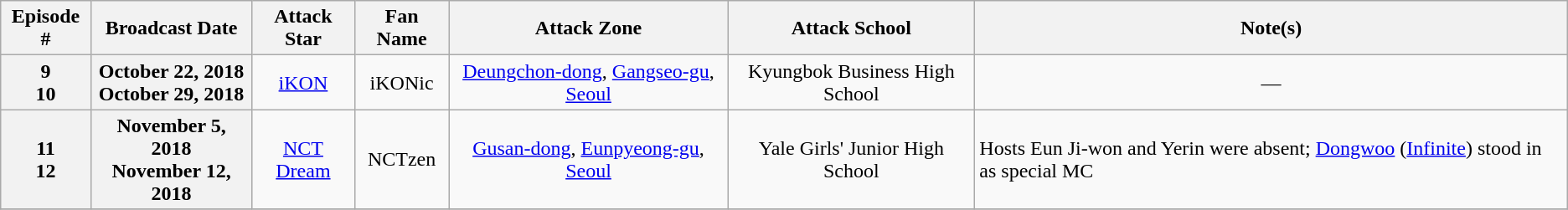<table Class ="wikitable sortable">
<tr>
<th>Episode #</th>
<th>Broadcast Date</th>
<th>Attack Star</th>
<th>Fan Name</th>
<th>Attack Zone</th>
<th>Attack School</th>
<th>Note(s)</th>
</tr>
<tr>
<th>9<br>10</th>
<th>October 22, 2018<br>October 29, 2018</th>
<td style="text-align:center;"><a href='#'>iKON</a></td>
<td style="text-align:center;">iKONic</td>
<td style="text-align:center;"><a href='#'>Deungchon-dong</a>, <a href='#'>Gangseo-gu</a>, <a href='#'>Seoul</a></td>
<td style="text-align:center;">Kyungbok Business High School</td>
<td style="text-align:center;">—</td>
</tr>
<tr>
<th>11<br>12</th>
<th>November 5, 2018<br>November 12, 2018</th>
<td style="text-align:center;"><a href='#'>NCT Dream</a></td>
<td style="text-align:center;">NCTzen</td>
<td style="text-align:center;"><a href='#'>Gusan-dong</a>, <a href='#'>Eunpyeong-gu</a>, <a href='#'>Seoul</a></td>
<td style="text-align:center;">Yale Girls' Junior High School</td>
<td>Hosts Eun Ji-won and Yerin were absent; <a href='#'>Dongwoo</a> (<a href='#'>Infinite</a>) stood in as special MC</td>
</tr>
<tr>
</tr>
</table>
